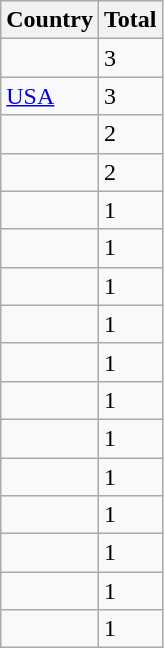<table class="wikitable sortable">
<tr>
<th>Country</th>
<th>Total</th>
</tr>
<tr>
<td></td>
<td>3</td>
</tr>
<tr>
<td> <a href='#'>USA</a></td>
<td>3</td>
</tr>
<tr>
<td></td>
<td>2</td>
</tr>
<tr>
<td></td>
<td>2</td>
</tr>
<tr>
<td></td>
<td>1</td>
</tr>
<tr>
<td></td>
<td>1</td>
</tr>
<tr>
<td></td>
<td>1</td>
</tr>
<tr>
<td></td>
<td>1</td>
</tr>
<tr>
<td></td>
<td>1</td>
</tr>
<tr>
<td></td>
<td>1</td>
</tr>
<tr>
<td></td>
<td>1</td>
</tr>
<tr>
<td></td>
<td>1</td>
</tr>
<tr>
<td></td>
<td>1</td>
</tr>
<tr>
<td></td>
<td>1</td>
</tr>
<tr>
<td></td>
<td>1</td>
</tr>
<tr>
<td></td>
<td>1</td>
</tr>
</table>
